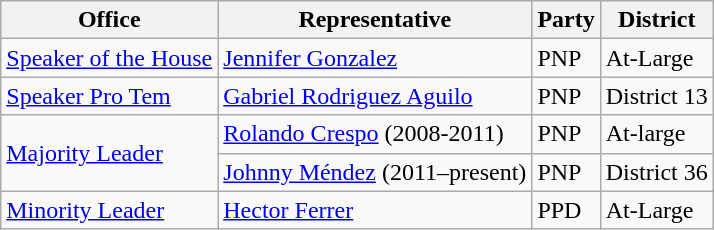<table class=wikitable>
<tr>
<th>Office</th>
<th>Representative</th>
<th>Party</th>
<th>District</th>
</tr>
<tr>
<td><a href='#'>Speaker of the House</a></td>
<td nowrap ><a href='#'>Jennifer Gonzalez</a></td>
<td>PNP</td>
<td>At-Large</td>
</tr>
<tr>
<td><a href='#'>Speaker Pro Tem</a></td>
<td nowrap ><a href='#'>Gabriel Rodriguez Aguilo</a></td>
<td>PNP</td>
<td>District 13</td>
</tr>
<tr>
<td rowspan=2><a href='#'>Majority Leader</a></td>
<td nowrap ><a href='#'>Rolando Crespo</a> (2008-2011)</td>
<td>PNP</td>
<td>At-large</td>
</tr>
<tr>
<td nowrap ><a href='#'>Johnny Méndez</a> (2011–present)</td>
<td>PNP</td>
<td>District 36</td>
</tr>
<tr>
<td><a href='#'>Minority Leader</a></td>
<td nowrap ><a href='#'>Hector Ferrer</a></td>
<td>PPD</td>
<td>At-Large</td>
</tr>
</table>
